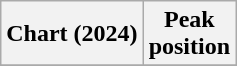<table class="wikitable sortable plainrowheaders" style="text-align:center">
<tr>
<th scope="col">Chart (2024)</th>
<th scope="col">Peak<br>position</th>
</tr>
<tr>
</tr>
</table>
